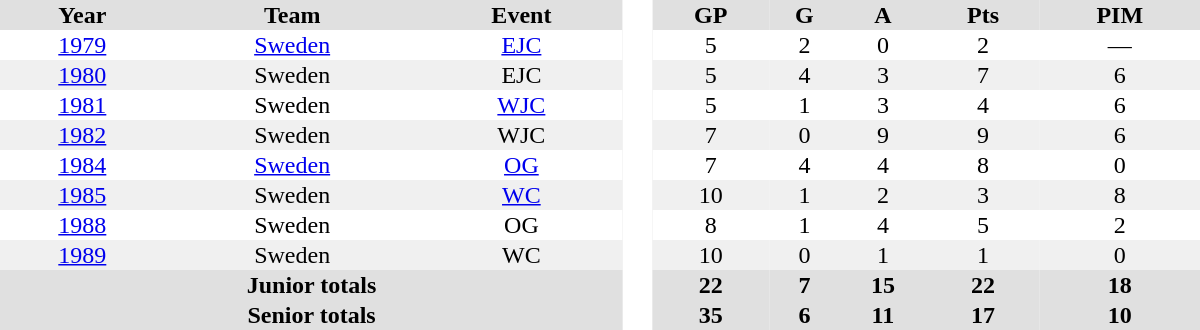<table border="0" cellpadding="1" cellspacing="0" style="text-align:center; width:50em">
<tr ALIGN="center" bgcolor="#e0e0e0">
<th>Year</th>
<th>Team</th>
<th>Event</th>
<th rowspan="99" bgcolor="#ffffff"> </th>
<th>GP</th>
<th>G</th>
<th>A</th>
<th>Pts</th>
<th>PIM</th>
</tr>
<tr>
<td><a href='#'>1979</a></td>
<td><a href='#'>Sweden</a></td>
<td><a href='#'>EJC</a></td>
<td>5</td>
<td>2</td>
<td>0</td>
<td>2</td>
<td>—</td>
</tr>
<tr bgcolor="#f0f0f0">
<td><a href='#'>1980</a></td>
<td>Sweden</td>
<td>EJC</td>
<td>5</td>
<td>4</td>
<td>3</td>
<td>7</td>
<td>6</td>
</tr>
<tr>
<td><a href='#'>1981</a></td>
<td>Sweden</td>
<td><a href='#'>WJC</a></td>
<td>5</td>
<td>1</td>
<td>3</td>
<td>4</td>
<td>6</td>
</tr>
<tr bgcolor="#f0f0f0">
<td><a href='#'>1982</a></td>
<td>Sweden</td>
<td>WJC</td>
<td>7</td>
<td>0</td>
<td>9</td>
<td>9</td>
<td>6</td>
</tr>
<tr>
<td><a href='#'>1984</a></td>
<td><a href='#'>Sweden</a></td>
<td><a href='#'>OG</a></td>
<td>7</td>
<td>4</td>
<td>4</td>
<td>8</td>
<td>0</td>
</tr>
<tr bgcolor="#f0f0f0">
<td><a href='#'>1985</a></td>
<td>Sweden</td>
<td><a href='#'>WC</a></td>
<td>10</td>
<td>1</td>
<td>2</td>
<td>3</td>
<td>8</td>
</tr>
<tr>
<td><a href='#'>1988</a></td>
<td>Sweden</td>
<td>OG</td>
<td>8</td>
<td>1</td>
<td>4</td>
<td>5</td>
<td>2</td>
</tr>
<tr bgcolor="#f0f0f0">
<td><a href='#'>1989</a></td>
<td>Sweden</td>
<td>WC</td>
<td>10</td>
<td>0</td>
<td>1</td>
<td>1</td>
<td>0</td>
</tr>
<tr bgcolor="#e0e0e0">
<th colspan=3>Junior totals</th>
<th>22</th>
<th>7</th>
<th>15</th>
<th>22</th>
<th>18</th>
</tr>
<tr bgcolor="#e0e0e0">
<th colspan=3>Senior totals</th>
<th>35</th>
<th>6</th>
<th>11</th>
<th>17</th>
<th>10</th>
</tr>
</table>
